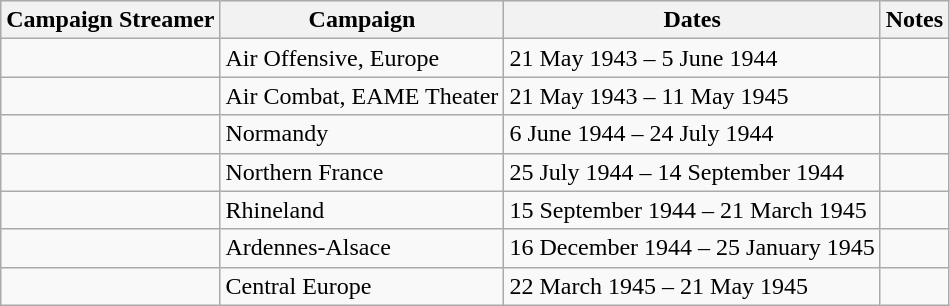<table class="wikitable">
<tr style="background:#efefef;">
<th>Campaign Streamer</th>
<th>Campaign</th>
<th>Dates</th>
<th>Notes</th>
</tr>
<tr>
<td></td>
<td>Air Offensive, Europe</td>
<td>21 May 1943 – 5 June 1944</td>
<td></td>
</tr>
<tr>
<td></td>
<td>Air Combat, EAME Theater</td>
<td>21 May 1943 – 11 May 1945</td>
<td></td>
</tr>
<tr>
<td></td>
<td>Normandy</td>
<td>6 June 1944 – 24 July 1944</td>
<td></td>
</tr>
<tr>
<td></td>
<td>Northern France</td>
<td>25 July 1944 – 14 September 1944</td>
<td></td>
</tr>
<tr>
<td></td>
<td>Rhineland</td>
<td>15 September 1944 – 21 March 1945</td>
<td></td>
</tr>
<tr>
<td></td>
<td>Ardennes-Alsace</td>
<td>16 December 1944 – 25 January 1945</td>
<td></td>
</tr>
<tr>
<td></td>
<td>Central Europe</td>
<td>22 March 1945 – 21 May 1945</td>
<td></td>
</tr>
</table>
